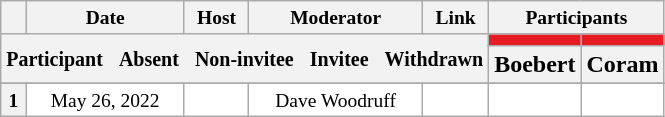<table class="wikitable" style="text-align:center;">
<tr style="font-size:small;">
<th scope="col"></th>
<th scope="col">Date</th>
<th scope="col">Host</th>
<th scope="col">Moderator</th>
<th scope="col">Link</th>
<th scope="col" colspan="2">Participants</th>
</tr>
<tr>
<th colspan="5" rowspan="2"> <small>Participant  </small> <small>Absent  </small> <small>Non-invitee  </small> <small>Invitee  </small> <small>Withdrawn</small></th>
<th scope="col" style="background:#E81B23;"></th>
<th scope="col" style="background:#E81B23;"></th>
</tr>
<tr>
<th scope="col">Boebert</th>
<th scope="col">Coram</th>
</tr>
<tr>
</tr>
<tr style="background:#FFFFFF;font-size:small;">
<th scope="row">1</th>
<td style="white-space:nowrap;">May 26, 2022</td>
<td style="white-space:nowrap;"></td>
<td style="white-space:nowrap;">Dave Woodruff</td>
<td style="white-space:nowrap;"></td>
<td></td>
<td></td>
</tr>
</table>
